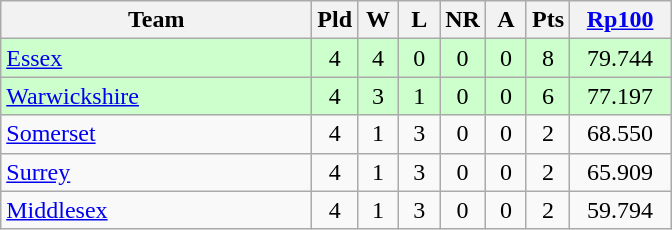<table class="wikitable" style="text-align: center;">
<tr>
<th width=200>Team</th>
<th width=20>Pld</th>
<th width=20>W</th>
<th width=20>L</th>
<th width=20>NR</th>
<th width=20>A</th>
<th width=20>Pts</th>
<th width=60><a href='#'>Rp100</a></th>
</tr>
<tr bgcolor="#ccffcc">
<td align=left><a href='#'>Essex</a></td>
<td>4</td>
<td>4</td>
<td>0</td>
<td>0</td>
<td>0</td>
<td>8</td>
<td>79.744</td>
</tr>
<tr bgcolor="#ccffcc">
<td align=left><a href='#'>Warwickshire</a></td>
<td>4</td>
<td>3</td>
<td>1</td>
<td>0</td>
<td>0</td>
<td>6</td>
<td>77.197</td>
</tr>
<tr>
<td align=left><a href='#'>Somerset</a></td>
<td>4</td>
<td>1</td>
<td>3</td>
<td>0</td>
<td>0</td>
<td>2</td>
<td>68.550</td>
</tr>
<tr>
<td align=left><a href='#'>Surrey</a></td>
<td>4</td>
<td>1</td>
<td>3</td>
<td>0</td>
<td>0</td>
<td>2</td>
<td>65.909</td>
</tr>
<tr>
<td align=left><a href='#'>Middlesex</a></td>
<td>4</td>
<td>1</td>
<td>3</td>
<td>0</td>
<td>0</td>
<td>2</td>
<td>59.794</td>
</tr>
</table>
